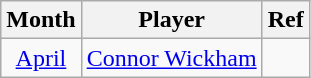<table class="wikitable" style="text-align:center">
<tr>
<th width=0%>Month</th>
<th width=0%>Player</th>
<th width=0%>Ref</th>
</tr>
<tr>
<td><a href='#'>April</a></td>
<td> <a href='#'>Connor Wickham</a></td>
<td></td>
</tr>
</table>
